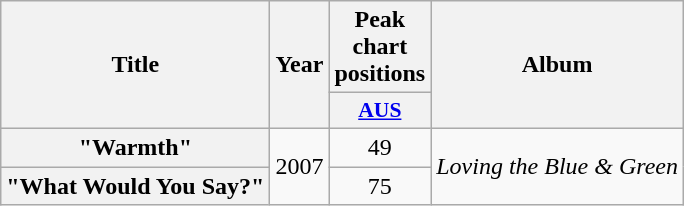<table class="wikitable plainrowheaders" style="text-align:center">
<tr>
<th scope="col" rowspan="2">Title</th>
<th scope="col" rowspan="2">Year</th>
<th scope="col" colspan="1">Peak chart positions</th>
<th scope="col" rowspan="2">Album</th>
</tr>
<tr>
<th scope="col" style="width:3em;font-size:90%;"><a href='#'>AUS</a><br></th>
</tr>
<tr>
<th scope="row">"Warmth"</th>
<td rowspan="2">2007</td>
<td>49</td>
<td rowspan="2"><em>Loving the Blue & Green</em></td>
</tr>
<tr>
<th scope="row">"What Would You Say?"</th>
<td>75</td>
</tr>
</table>
